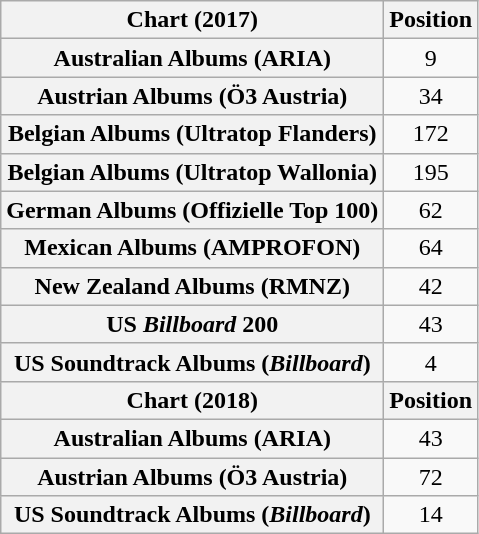<table class="wikitable sortable plainrowheaders" style="text-align:center">
<tr>
<th scope="col">Chart (2017)</th>
<th scope="col">Position</th>
</tr>
<tr>
<th scope="row">Australian Albums (ARIA)</th>
<td>9</td>
</tr>
<tr>
<th scope="row">Austrian Albums (Ö3 Austria)</th>
<td>34</td>
</tr>
<tr>
<th scope="row">Belgian Albums (Ultratop Flanders)</th>
<td>172</td>
</tr>
<tr>
<th scope="row">Belgian Albums (Ultratop Wallonia)</th>
<td>195</td>
</tr>
<tr>
<th scope="row">German Albums (Offizielle Top 100)</th>
<td>62</td>
</tr>
<tr>
<th scope="row">Mexican Albums (AMPROFON)</th>
<td>64</td>
</tr>
<tr>
<th scope="row">New Zealand Albums (RMNZ)</th>
<td>42</td>
</tr>
<tr>
<th scope="row">US <em>Billboard</em> 200</th>
<td>43</td>
</tr>
<tr>
<th scope="row">US Soundtrack Albums (<em>Billboard</em>)</th>
<td>4</td>
</tr>
<tr>
<th scope="col">Chart (2018)</th>
<th scope="col">Position</th>
</tr>
<tr>
<th scope="row">Australian Albums (ARIA)</th>
<td>43</td>
</tr>
<tr>
<th scope="row">Austrian Albums (Ö3 Austria)</th>
<td>72</td>
</tr>
<tr>
<th scope="row">US Soundtrack Albums (<em>Billboard</em>)</th>
<td>14</td>
</tr>
</table>
